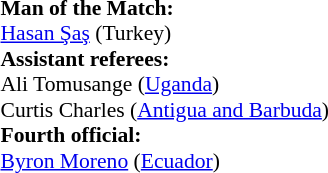<table width=100% style="font-size: 90%">
<tr>
<td><br><strong>Man of the Match:</strong>
<br><a href='#'>Hasan Şaş</a> (Turkey)<br><strong>Assistant referees:</strong>
<br>Ali Tomusange (<a href='#'>Uganda</a>)
<br>Curtis Charles (<a href='#'>Antigua and Barbuda</a>)
<br><strong>Fourth official:</strong>
<br><a href='#'>Byron Moreno</a> (<a href='#'>Ecuador</a>)</td>
</tr>
</table>
